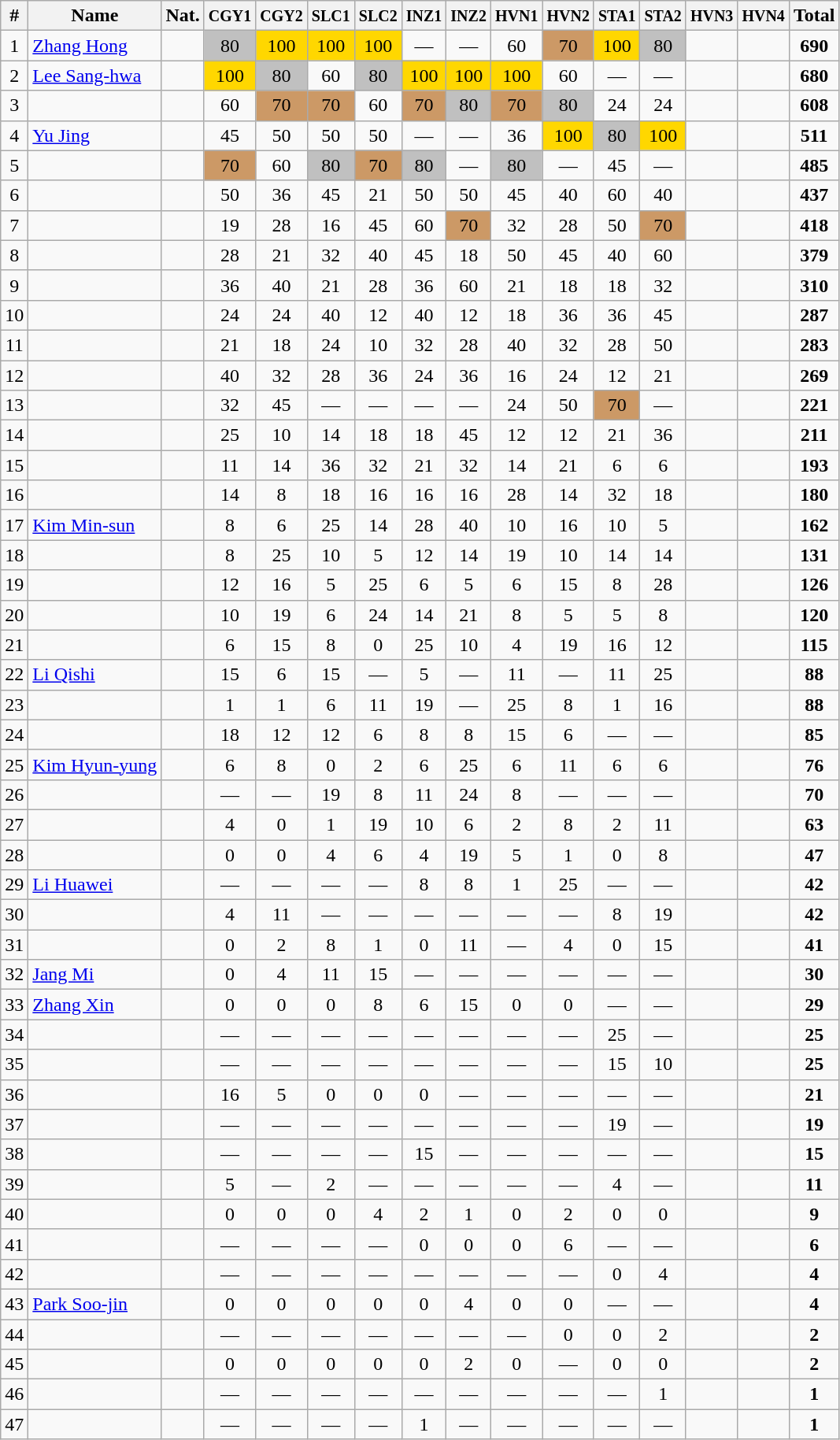<table class="wikitable sortable" style="text-align:center;">
<tr>
<th>#</th>
<th>Name</th>
<th>Nat.</th>
<th><small>CGY1</small></th>
<th><small>CGY2</small></th>
<th><small>SLC1</small></th>
<th><small>SLC2</small></th>
<th><small>INZ1</small></th>
<th><small>INZ2</small></th>
<th><small>HVN1</small></th>
<th><small>HVN2</small></th>
<th><small>STA1</small></th>
<th><small>STA2</small></th>
<th><small>HVN3</small></th>
<th><small>HVN4</small></th>
<th>Total</th>
</tr>
<tr>
<td>1</td>
<td align=left><a href='#'>Zhang Hong</a></td>
<td></td>
<td bgcolor=silver>80</td>
<td bgcolor=gold>100</td>
<td bgcolor=gold>100</td>
<td bgcolor=gold>100</td>
<td>—</td>
<td>—</td>
<td>60</td>
<td bgcolor=cc9966>70</td>
<td bgcolor=gold>100</td>
<td bgcolor=silver>80</td>
<td></td>
<td></td>
<td><strong>690</strong></td>
</tr>
<tr>
<td>2</td>
<td align=left><a href='#'>Lee Sang-hwa</a></td>
<td></td>
<td bgcolor=gold>100</td>
<td bgcolor=silver>80</td>
<td>60</td>
<td bgcolor=silver>80</td>
<td bgcolor=gold>100</td>
<td bgcolor=gold>100</td>
<td bgcolor=gold>100</td>
<td>60</td>
<td>—</td>
<td>—</td>
<td></td>
<td></td>
<td><strong>680</strong></td>
</tr>
<tr>
<td>3</td>
<td align=left></td>
<td></td>
<td>60</td>
<td bgcolor=cc9966>70</td>
<td bgcolor=cc9966>70</td>
<td>60</td>
<td bgcolor=cc9966>70</td>
<td bgcolor=silver>80</td>
<td bgcolor=cc9966>70</td>
<td bgcolor=silver>80</td>
<td>24</td>
<td>24</td>
<td></td>
<td></td>
<td><strong>608</strong></td>
</tr>
<tr>
<td>4</td>
<td align=left><a href='#'>Yu Jing</a></td>
<td></td>
<td>45</td>
<td>50</td>
<td>50</td>
<td>50</td>
<td>—</td>
<td>—</td>
<td>36</td>
<td bgcolor=gold>100</td>
<td bgcolor=silver>80</td>
<td bgcolor=gold>100</td>
<td></td>
<td></td>
<td><strong>511</strong></td>
</tr>
<tr>
<td>5</td>
<td align=left></td>
<td></td>
<td bgcolor=cc9966>70</td>
<td>60</td>
<td bgcolor=silver>80</td>
<td bgcolor=cc9966>70</td>
<td bgcolor=silver>80</td>
<td>—</td>
<td bgcolor=silver>80</td>
<td>—</td>
<td>45</td>
<td>—</td>
<td></td>
<td></td>
<td><strong>485</strong></td>
</tr>
<tr>
<td>6</td>
<td align=left></td>
<td></td>
<td>50</td>
<td>36</td>
<td>45</td>
<td>21</td>
<td>50</td>
<td>50</td>
<td>45</td>
<td>40</td>
<td>60</td>
<td>40</td>
<td></td>
<td></td>
<td><strong>437</strong></td>
</tr>
<tr>
<td>7</td>
<td align=left></td>
<td></td>
<td>19</td>
<td>28</td>
<td>16</td>
<td>45</td>
<td>60</td>
<td bgcolor=cc9966>70</td>
<td>32</td>
<td>28</td>
<td>50</td>
<td bgcolor=cc9966>70</td>
<td></td>
<td></td>
<td><strong>418</strong></td>
</tr>
<tr>
<td>8</td>
<td align=left></td>
<td></td>
<td>28</td>
<td>21</td>
<td>32</td>
<td>40</td>
<td>45</td>
<td>18</td>
<td>50</td>
<td>45</td>
<td>40</td>
<td>60</td>
<td></td>
<td></td>
<td><strong>379</strong></td>
</tr>
<tr>
<td>9</td>
<td align=left></td>
<td></td>
<td>36</td>
<td>40</td>
<td>21</td>
<td>28</td>
<td>36</td>
<td>60</td>
<td>21</td>
<td>18</td>
<td>18</td>
<td>32</td>
<td></td>
<td></td>
<td><strong>310</strong></td>
</tr>
<tr>
<td>10</td>
<td align=left></td>
<td></td>
<td>24</td>
<td>24</td>
<td>40</td>
<td>12</td>
<td>40</td>
<td>12</td>
<td>18</td>
<td>36</td>
<td>36</td>
<td>45</td>
<td></td>
<td></td>
<td><strong>287</strong></td>
</tr>
<tr>
<td>11</td>
<td align=left></td>
<td></td>
<td>21</td>
<td>18</td>
<td>24</td>
<td>10</td>
<td>32</td>
<td>28</td>
<td>40</td>
<td>32</td>
<td>28</td>
<td>50</td>
<td></td>
<td></td>
<td><strong>283</strong></td>
</tr>
<tr>
<td>12</td>
<td align=left></td>
<td></td>
<td>40</td>
<td>32</td>
<td>28</td>
<td>36</td>
<td>24</td>
<td>36</td>
<td>16</td>
<td>24</td>
<td>12</td>
<td>21</td>
<td></td>
<td></td>
<td><strong>269</strong></td>
</tr>
<tr>
<td>13</td>
<td align=left></td>
<td></td>
<td>32</td>
<td>45</td>
<td>—</td>
<td>—</td>
<td>—</td>
<td>—</td>
<td>24</td>
<td>50</td>
<td bgcolor=cc9966>70</td>
<td>—</td>
<td></td>
<td></td>
<td><strong>221</strong></td>
</tr>
<tr>
<td>14</td>
<td align=left></td>
<td></td>
<td>25</td>
<td>10</td>
<td>14</td>
<td>18</td>
<td>18</td>
<td>45</td>
<td>12</td>
<td>12</td>
<td>21</td>
<td>36</td>
<td></td>
<td></td>
<td><strong>211</strong></td>
</tr>
<tr>
<td>15</td>
<td align=left></td>
<td></td>
<td>11</td>
<td>14</td>
<td>36</td>
<td>32</td>
<td>21</td>
<td>32</td>
<td>14</td>
<td>21</td>
<td>6</td>
<td>6</td>
<td></td>
<td></td>
<td><strong>193</strong></td>
</tr>
<tr>
<td>16</td>
<td align=left></td>
<td></td>
<td>14</td>
<td>8</td>
<td>18</td>
<td>16</td>
<td>16</td>
<td>16</td>
<td>28</td>
<td>14</td>
<td>32</td>
<td>18</td>
<td></td>
<td></td>
<td><strong>180</strong></td>
</tr>
<tr>
<td>17</td>
<td align=left><a href='#'>Kim Min-sun</a></td>
<td></td>
<td>8</td>
<td>6</td>
<td>25</td>
<td>14</td>
<td>28</td>
<td>40</td>
<td>10</td>
<td>16</td>
<td>10</td>
<td>5</td>
<td></td>
<td></td>
<td><strong>162</strong></td>
</tr>
<tr>
<td>18</td>
<td align=left></td>
<td></td>
<td>8</td>
<td>25</td>
<td>10</td>
<td>5</td>
<td>12</td>
<td>14</td>
<td>19</td>
<td>10</td>
<td>14</td>
<td>14</td>
<td></td>
<td></td>
<td><strong>131</strong></td>
</tr>
<tr>
<td>19</td>
<td align=left></td>
<td></td>
<td>12</td>
<td>16</td>
<td>5</td>
<td>25</td>
<td>6</td>
<td>5</td>
<td>6</td>
<td>15</td>
<td>8</td>
<td>28</td>
<td></td>
<td></td>
<td><strong>126</strong></td>
</tr>
<tr>
<td>20</td>
<td align=left></td>
<td></td>
<td>10</td>
<td>19</td>
<td>6</td>
<td>24</td>
<td>14</td>
<td>21</td>
<td>8</td>
<td>5</td>
<td>5</td>
<td>8</td>
<td></td>
<td></td>
<td><strong>120</strong></td>
</tr>
<tr>
<td>21</td>
<td align=left></td>
<td></td>
<td>6</td>
<td>15</td>
<td>8</td>
<td>0</td>
<td>25</td>
<td>10</td>
<td>4</td>
<td>19</td>
<td>16</td>
<td>12</td>
<td></td>
<td></td>
<td><strong>115</strong></td>
</tr>
<tr>
<td>22</td>
<td align=left><a href='#'>Li Qishi</a></td>
<td></td>
<td>15</td>
<td>6</td>
<td>15</td>
<td>—</td>
<td>5</td>
<td>—</td>
<td>11</td>
<td>—</td>
<td>11</td>
<td>25</td>
<td></td>
<td></td>
<td><strong>88</strong></td>
</tr>
<tr>
<td>23</td>
<td align=left></td>
<td></td>
<td>1</td>
<td>1</td>
<td>6</td>
<td>11</td>
<td>19</td>
<td>—</td>
<td>25</td>
<td>8</td>
<td>1</td>
<td>16</td>
<td></td>
<td></td>
<td><strong>88</strong></td>
</tr>
<tr>
<td>24</td>
<td align=left></td>
<td></td>
<td>18</td>
<td>12</td>
<td>12</td>
<td>6</td>
<td>8</td>
<td>8</td>
<td>15</td>
<td>6</td>
<td>—</td>
<td>—</td>
<td></td>
<td></td>
<td><strong>85</strong></td>
</tr>
<tr>
<td>25</td>
<td align=left><a href='#'>Kim Hyun-yung</a></td>
<td></td>
<td>6</td>
<td>8</td>
<td>0</td>
<td>2</td>
<td>6</td>
<td>25</td>
<td>6</td>
<td>11</td>
<td>6</td>
<td>6</td>
<td></td>
<td></td>
<td><strong>76</strong></td>
</tr>
<tr>
<td>26</td>
<td align=left></td>
<td></td>
<td>—</td>
<td>—</td>
<td>19</td>
<td>8</td>
<td>11</td>
<td>24</td>
<td>8</td>
<td>—</td>
<td>—</td>
<td>—</td>
<td></td>
<td></td>
<td><strong>70</strong></td>
</tr>
<tr>
<td>27</td>
<td align=left></td>
<td></td>
<td>4</td>
<td>0</td>
<td>1</td>
<td>19</td>
<td>10</td>
<td>6</td>
<td>2</td>
<td>8</td>
<td>2</td>
<td>11</td>
<td></td>
<td></td>
<td><strong>63</strong></td>
</tr>
<tr>
<td>28</td>
<td align=left></td>
<td></td>
<td>0</td>
<td>0</td>
<td>4</td>
<td>6</td>
<td>4</td>
<td>19</td>
<td>5</td>
<td>1</td>
<td>0</td>
<td>8</td>
<td></td>
<td></td>
<td><strong>47</strong></td>
</tr>
<tr>
<td>29</td>
<td align=left><a href='#'>Li Huawei</a></td>
<td></td>
<td>—</td>
<td>—</td>
<td>—</td>
<td>—</td>
<td>8</td>
<td>8</td>
<td>1</td>
<td>25</td>
<td>—</td>
<td>—</td>
<td></td>
<td></td>
<td><strong>42</strong></td>
</tr>
<tr>
<td>30</td>
<td align=left></td>
<td></td>
<td>4</td>
<td>11</td>
<td>—</td>
<td>—</td>
<td>—</td>
<td>—</td>
<td>—</td>
<td>—</td>
<td>8</td>
<td>19</td>
<td></td>
<td></td>
<td><strong>42</strong></td>
</tr>
<tr>
<td>31</td>
<td align=left></td>
<td></td>
<td>0</td>
<td>2</td>
<td>8</td>
<td>1</td>
<td>0</td>
<td>11</td>
<td>—</td>
<td>4</td>
<td>0</td>
<td>15</td>
<td></td>
<td></td>
<td><strong>41</strong></td>
</tr>
<tr>
<td>32</td>
<td align=left><a href='#'>Jang Mi</a></td>
<td></td>
<td>0</td>
<td>4</td>
<td>11</td>
<td>15</td>
<td>—</td>
<td>—</td>
<td>—</td>
<td>—</td>
<td>—</td>
<td>—</td>
<td></td>
<td></td>
<td><strong>30</strong></td>
</tr>
<tr>
<td>33</td>
<td align=left><a href='#'>Zhang Xin</a></td>
<td></td>
<td>0</td>
<td>0</td>
<td>0</td>
<td>8</td>
<td>6</td>
<td>15</td>
<td>0</td>
<td>0</td>
<td>—</td>
<td>—</td>
<td></td>
<td></td>
<td><strong>29</strong></td>
</tr>
<tr>
<td>34</td>
<td align=left></td>
<td></td>
<td>—</td>
<td>—</td>
<td>—</td>
<td>—</td>
<td>—</td>
<td>—</td>
<td>—</td>
<td>—</td>
<td>25</td>
<td>—</td>
<td></td>
<td></td>
<td><strong>25</strong></td>
</tr>
<tr>
<td>35</td>
<td align=left></td>
<td></td>
<td>—</td>
<td>—</td>
<td>—</td>
<td>—</td>
<td>—</td>
<td>—</td>
<td>—</td>
<td>—</td>
<td>15</td>
<td>10</td>
<td></td>
<td></td>
<td><strong>25</strong></td>
</tr>
<tr>
<td>36</td>
<td align=left></td>
<td></td>
<td>16</td>
<td>5</td>
<td>0</td>
<td>0</td>
<td>0</td>
<td>—</td>
<td>—</td>
<td>—</td>
<td>—</td>
<td>—</td>
<td></td>
<td></td>
<td><strong>21</strong></td>
</tr>
<tr>
<td>37</td>
<td align=left></td>
<td></td>
<td>—</td>
<td>—</td>
<td>—</td>
<td>—</td>
<td>—</td>
<td>—</td>
<td>—</td>
<td>—</td>
<td>19</td>
<td>—</td>
<td></td>
<td></td>
<td><strong>19</strong></td>
</tr>
<tr>
<td>38</td>
<td align=left></td>
<td></td>
<td>—</td>
<td>—</td>
<td>—</td>
<td>—</td>
<td>15</td>
<td>—</td>
<td>—</td>
<td>—</td>
<td>—</td>
<td>—</td>
<td></td>
<td></td>
<td><strong>15</strong></td>
</tr>
<tr>
<td>39</td>
<td align=left></td>
<td></td>
<td>5</td>
<td>—</td>
<td>2</td>
<td>—</td>
<td>—</td>
<td>—</td>
<td>—</td>
<td>—</td>
<td>4</td>
<td>—</td>
<td></td>
<td></td>
<td><strong>11</strong></td>
</tr>
<tr>
<td>40</td>
<td align=left></td>
<td></td>
<td>0</td>
<td>0</td>
<td>0</td>
<td>4</td>
<td>2</td>
<td>1</td>
<td>0</td>
<td>2</td>
<td>0</td>
<td>0</td>
<td></td>
<td></td>
<td><strong>9</strong></td>
</tr>
<tr>
<td>41</td>
<td align=left></td>
<td></td>
<td>—</td>
<td>—</td>
<td>—</td>
<td>—</td>
<td>0</td>
<td>0</td>
<td>0</td>
<td>6</td>
<td>—</td>
<td>—</td>
<td></td>
<td></td>
<td><strong>6</strong></td>
</tr>
<tr>
<td>42</td>
<td align=left></td>
<td></td>
<td>—</td>
<td>—</td>
<td>—</td>
<td>—</td>
<td>—</td>
<td>—</td>
<td>—</td>
<td>—</td>
<td>0</td>
<td>4</td>
<td></td>
<td></td>
<td><strong>4</strong></td>
</tr>
<tr>
<td>43</td>
<td align=left><a href='#'>Park Soo-jin</a></td>
<td></td>
<td>0</td>
<td>0</td>
<td>0</td>
<td>0</td>
<td>0</td>
<td>4</td>
<td>0</td>
<td>0</td>
<td>—</td>
<td>—</td>
<td></td>
<td></td>
<td><strong>4</strong></td>
</tr>
<tr>
<td>44</td>
<td align=left></td>
<td></td>
<td>—</td>
<td>—</td>
<td>—</td>
<td>—</td>
<td>—</td>
<td>—</td>
<td>—</td>
<td>0</td>
<td>0</td>
<td>2</td>
<td></td>
<td></td>
<td><strong>2</strong></td>
</tr>
<tr>
<td>45</td>
<td align=left></td>
<td></td>
<td>0</td>
<td>0</td>
<td>0</td>
<td>0</td>
<td>0</td>
<td>2</td>
<td>0</td>
<td>—</td>
<td>0</td>
<td>0</td>
<td></td>
<td></td>
<td><strong>2</strong></td>
</tr>
<tr>
<td>46</td>
<td align=left></td>
<td></td>
<td>—</td>
<td>—</td>
<td>—</td>
<td>—</td>
<td>—</td>
<td>—</td>
<td>—</td>
<td>—</td>
<td>—</td>
<td>1</td>
<td></td>
<td></td>
<td><strong>1</strong></td>
</tr>
<tr>
<td>47</td>
<td align=left></td>
<td></td>
<td>—</td>
<td>—</td>
<td>—</td>
<td>—</td>
<td>1</td>
<td>—</td>
<td>—</td>
<td>—</td>
<td>—</td>
<td>—</td>
<td></td>
<td></td>
<td><strong>1</strong></td>
</tr>
</table>
